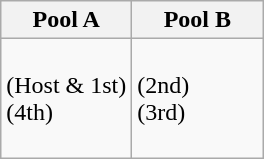<table class="wikitable">
<tr>
<th width=50%>Pool A</th>
<th width=50%>Pool B</th>
</tr>
<tr>
<td valign=top><br> (Host & 1st)<br>
 (4th)<br>
<br>
</td>
<td><br> (2nd)<br>
 (3rd)<br>
<br>
</td>
</tr>
</table>
